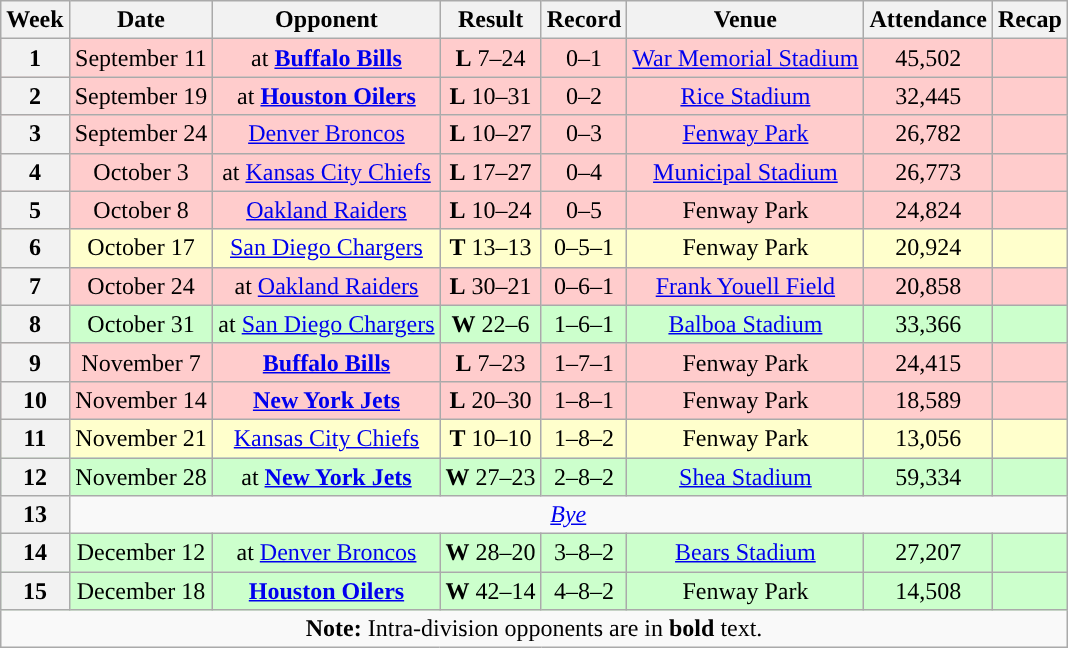<table class="wikitable" style="text-align:center">
<tr>
<th>Week</th>
<th>Date</th>
<th>Opponent</th>
<th>Result</th>
<th>Record</th>
<th>Venue</th>
<th>Attendance</th>
<th>Recap</th>
</tr>
<tr style="background:#fcc">
<th>1</th>
<td>September 11</td>
<td>at <strong><a href='#'>Buffalo Bills</a></strong></td>
<td><strong>L</strong> 7–24</td>
<td>0–1</td>
<td><a href='#'>War Memorial Stadium</a></td>
<td>45,502</td>
<td></td>
</tr>
<tr style="background:#fcc">
<th>2</th>
<td>September 19</td>
<td>at <strong><a href='#'>Houston Oilers</a></strong></td>
<td><strong>L</strong> 10–31</td>
<td>0–2</td>
<td><a href='#'>Rice Stadium</a></td>
<td>32,445</td>
<td></td>
</tr>
<tr style="background:#fcc">
<th>3</th>
<td>September 24</td>
<td><a href='#'>Denver Broncos</a></td>
<td><strong>L</strong> 10–27</td>
<td>0–3</td>
<td><a href='#'>Fenway Park</a></td>
<td>26,782</td>
<td></td>
</tr>
<tr style="background:#fcc">
<th>4</th>
<td>October 3</td>
<td>at <a href='#'>Kansas City Chiefs</a></td>
<td><strong>L</strong> 17–27</td>
<td>0–4</td>
<td><a href='#'>Municipal Stadium</a></td>
<td>26,773</td>
<td></td>
</tr>
<tr style="background:#fcc">
<th>5</th>
<td>October 8</td>
<td><a href='#'>Oakland Raiders</a></td>
<td><strong>L</strong> 10–24</td>
<td>0–5</td>
<td>Fenway Park</td>
<td>24,824</td>
<td></td>
</tr>
<tr style="background:#ffc">
<th>6</th>
<td>October 17</td>
<td><a href='#'>San Diego Chargers</a></td>
<td><strong>T</strong> 13–13</td>
<td>0–5–1</td>
<td>Fenway Park</td>
<td>20,924</td>
<td></td>
</tr>
<tr style="background:#fcc">
<th>7</th>
<td>October 24</td>
<td>at <a href='#'>Oakland Raiders</a></td>
<td><strong>L</strong> 30–21</td>
<td>0–6–1</td>
<td><a href='#'>Frank Youell Field</a></td>
<td>20,858</td>
<td></td>
</tr>
<tr style="background:#cfc">
<th>8</th>
<td>October 31</td>
<td>at <a href='#'>San Diego Chargers</a></td>
<td><strong>W</strong> 22–6</td>
<td>1–6–1</td>
<td><a href='#'>Balboa Stadium</a></td>
<td>33,366</td>
<td></td>
</tr>
<tr style="background:#fcc">
<th>9</th>
<td>November 7</td>
<td><strong><a href='#'>Buffalo Bills</a></strong></td>
<td><strong>L</strong> 7–23</td>
<td>1–7–1</td>
<td>Fenway Park</td>
<td>24,415</td>
<td></td>
</tr>
<tr style="background:#fcc">
<th>10</th>
<td>November 14</td>
<td><strong><a href='#'>New York Jets</a></strong></td>
<td><strong>L</strong> 20–30</td>
<td>1–8–1</td>
<td>Fenway Park</td>
<td>18,589</td>
<td></td>
</tr>
<tr style="background:#ffc">
<th>11</th>
<td>November 21</td>
<td><a href='#'>Kansas City Chiefs</a></td>
<td><strong>T</strong> 10–10</td>
<td>1–8–2</td>
<td>Fenway Park</td>
<td>13,056</td>
<td></td>
</tr>
<tr style="background:#cfc">
<th>12</th>
<td>November 28</td>
<td>at <strong><a href='#'>New York Jets</a></strong></td>
<td><strong>W</strong> 27–23</td>
<td>2–8–2</td>
<td><a href='#'>Shea Stadium</a></td>
<td>59,334</td>
<td></td>
</tr>
<tr>
<th>13</th>
<td colspan="7"><em><a href='#'>Bye</a></em></td>
</tr>
<tr style="background:#cfc">
<th>14</th>
<td>December 12</td>
<td>at <a href='#'>Denver Broncos</a></td>
<td><strong>W</strong> 28–20</td>
<td>3–8–2</td>
<td><a href='#'>Bears Stadium</a></td>
<td>27,207</td>
<td></td>
</tr>
<tr style="background:#cfc">
<th>15</th>
<td>December 18</td>
<td><strong><a href='#'>Houston Oilers</a></strong></td>
<td><strong>W</strong> 42–14</td>
<td>4–8–2</td>
<td>Fenway Park</td>
<td>14,508</td>
<td></td>
</tr>
<tr>
<td colspan="8"><strong>Note:</strong> Intra-division opponents are in <strong>bold</strong> text.</td>
</tr>
</table>
